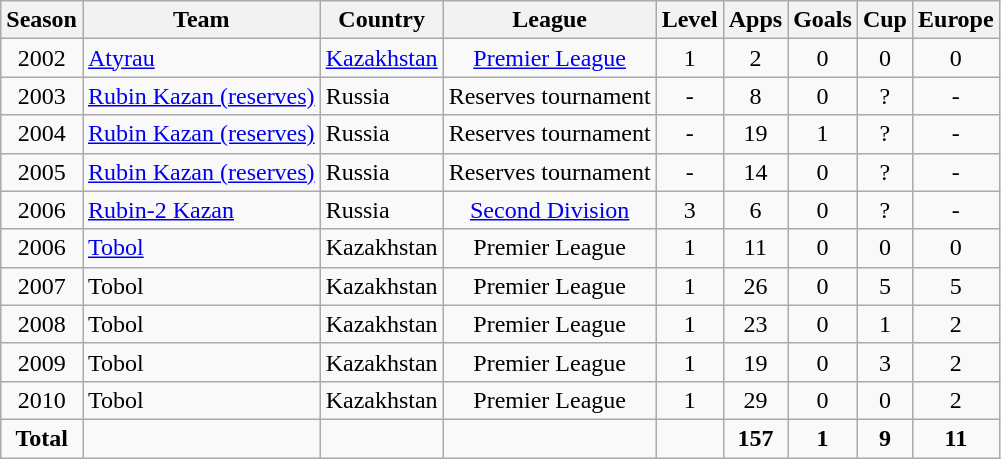<table class="wikitable" style="text-align: center;">
<tr>
<th>Season</th>
<th>Team</th>
<th>Country</th>
<th>League</th>
<th>Level</th>
<th>Apps</th>
<th>Goals</th>
<th>Cup</th>
<th>Europe</th>
</tr>
<tr>
<td>2002</td>
<td align="left"><a href='#'>Atyrau</a></td>
<td><a href='#'>Kazakhstan</a></td>
<td><a href='#'>Premier League</a></td>
<td>1</td>
<td>2</td>
<td>0</td>
<td>0</td>
<td>0</td>
</tr>
<tr>
<td>2003</td>
<td align="left"><a href='#'>Rubin Kazan (reserves)</a></td>
<td align="left">Russia</td>
<td>Reserves tournament</td>
<td>-</td>
<td>8</td>
<td>0</td>
<td>?</td>
<td>-</td>
</tr>
<tr>
<td>2004</td>
<td align="left"><a href='#'>Rubin Kazan (reserves)</a></td>
<td align="left">Russia</td>
<td>Reserves tournament</td>
<td>-</td>
<td>19</td>
<td>1</td>
<td>?</td>
<td>-</td>
</tr>
<tr>
<td>2005</td>
<td align="left"><a href='#'>Rubin Kazan (reserves)</a></td>
<td align="left">Russia</td>
<td>Reserves tournament</td>
<td>-</td>
<td>14</td>
<td>0</td>
<td>?</td>
<td>-</td>
</tr>
<tr>
<td>2006</td>
<td align="left"><a href='#'>Rubin-2 Kazan</a></td>
<td align="left">Russia</td>
<td><a href='#'>Second Division</a></td>
<td>3</td>
<td>6</td>
<td>0</td>
<td>?</td>
<td>-</td>
</tr>
<tr>
<td>2006</td>
<td align="left"><a href='#'>Tobol</a></td>
<td>Kazakhstan</td>
<td>Premier League</td>
<td>1</td>
<td>11</td>
<td>0</td>
<td>0</td>
<td>0</td>
</tr>
<tr>
<td>2007</td>
<td align="left">Tobol</td>
<td>Kazakhstan</td>
<td>Premier League</td>
<td>1</td>
<td>26</td>
<td>0</td>
<td>5</td>
<td>5</td>
</tr>
<tr>
<td>2008</td>
<td align="left">Tobol</td>
<td>Kazakhstan</td>
<td>Premier League</td>
<td>1</td>
<td>23</td>
<td>0</td>
<td>1</td>
<td>2</td>
</tr>
<tr>
<td>2009</td>
<td align="left">Tobol</td>
<td>Kazakhstan</td>
<td>Premier League</td>
<td>1</td>
<td>19</td>
<td>0</td>
<td>3</td>
<td>2</td>
</tr>
<tr>
<td>2010</td>
<td align="left">Tobol</td>
<td>Kazakhstan</td>
<td>Premier League</td>
<td>1</td>
<td>29</td>
<td>0</td>
<td>0</td>
<td>2</td>
</tr>
<tr>
<td><strong>Total</strong></td>
<td></td>
<td></td>
<td></td>
<td></td>
<td><strong>157</strong></td>
<td><strong>1</strong></td>
<td><strong>9</strong></td>
<td><strong>11</strong></td>
</tr>
</table>
